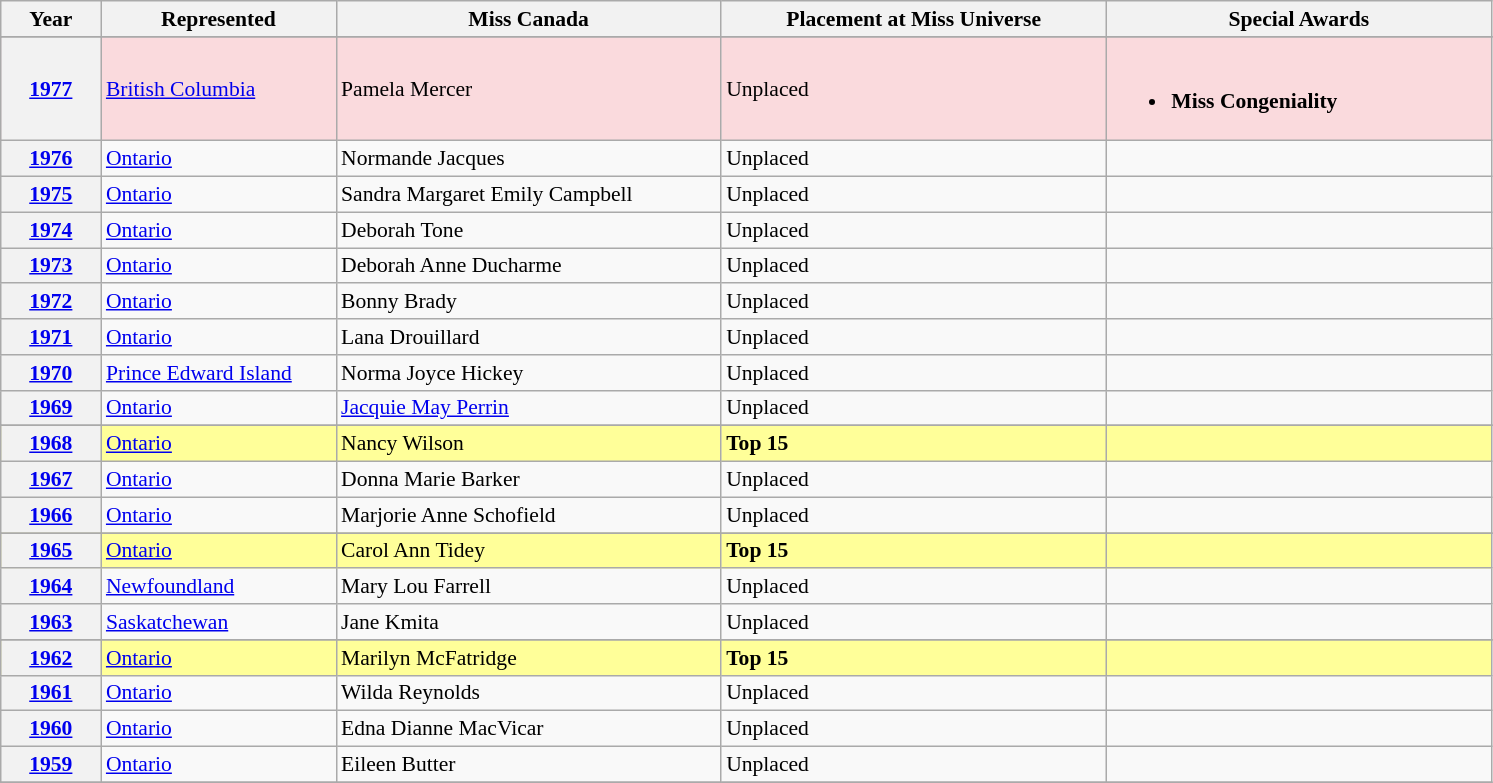<table class="wikitable sortable" style="font-size:90%">
<tr>
<th width="60">Year</th>
<th width="150">Represented</th>
<th width="250">Miss Canada</th>
<th width="250">Placement at Miss Universe</th>
<th width="250">Special Awards</th>
</tr>
<tr>
</tr>
<tr style="background-color:#FADADD;">
<th><a href='#'>1977</a></th>
<td><a href='#'>British Columbia</a></td>
<td>Pamela Mercer</td>
<td>Unplaced</td>
<td align="left"><br><ul><li><strong>Miss Congeniality</strong></li></ul></td>
</tr>
<tr>
<th><a href='#'>1976</a></th>
<td><a href='#'>Ontario</a></td>
<td>Normande Jacques</td>
<td>Unplaced</td>
<td></td>
</tr>
<tr>
<th><a href='#'>1975</a></th>
<td><a href='#'>Ontario</a></td>
<td>Sandra Margaret Emily Campbell</td>
<td>Unplaced</td>
<td></td>
</tr>
<tr>
<th><a href='#'>1974</a></th>
<td><a href='#'>Ontario</a></td>
<td>Deborah Tone</td>
<td>Unplaced</td>
<td></td>
</tr>
<tr>
<th><a href='#'>1973</a></th>
<td><a href='#'>Ontario</a></td>
<td>Deborah Anne Ducharme</td>
<td>Unplaced</td>
<td></td>
</tr>
<tr>
<th><a href='#'>1972</a></th>
<td><a href='#'>Ontario</a></td>
<td>Bonny Brady</td>
<td>Unplaced</td>
<td></td>
</tr>
<tr>
<th><a href='#'>1971</a></th>
<td><a href='#'>Ontario</a></td>
<td>Lana Drouillard</td>
<td>Unplaced</td>
<td></td>
</tr>
<tr>
<th><a href='#'>1970</a></th>
<td><a href='#'>Prince Edward Island</a></td>
<td>Norma Joyce Hickey</td>
<td>Unplaced</td>
<td></td>
</tr>
<tr>
<th><a href='#'>1969</a></th>
<td><a href='#'>Ontario</a></td>
<td><a href='#'>Jacquie May Perrin</a></td>
<td>Unplaced</td>
<td></td>
</tr>
<tr>
</tr>
<tr style="background-color:#FFFF99;">
<th><a href='#'>1968</a></th>
<td><a href='#'>Ontario</a></td>
<td>Nancy Wilson</td>
<td><strong>Top 15</strong></td>
<td></td>
</tr>
<tr>
<th><a href='#'>1967</a></th>
<td><a href='#'>Ontario</a></td>
<td>Donna Marie Barker</td>
<td>Unplaced</td>
<td></td>
</tr>
<tr>
<th><a href='#'>1966</a></th>
<td><a href='#'>Ontario</a></td>
<td>Marjorie Anne Schofield</td>
<td>Unplaced</td>
<td></td>
</tr>
<tr>
</tr>
<tr style="background-color:#FFFF99;">
<th><a href='#'>1965</a></th>
<td><a href='#'>Ontario</a></td>
<td>Carol Ann Tidey</td>
<td><strong>Top 15</strong></td>
<td></td>
</tr>
<tr>
<th><a href='#'>1964</a></th>
<td><a href='#'>Newfoundland</a></td>
<td>Mary Lou Farrell</td>
<td>Unplaced</td>
<td></td>
</tr>
<tr>
<th><a href='#'>1963</a></th>
<td><a href='#'>Saskatchewan</a></td>
<td>Jane Kmita</td>
<td>Unplaced</td>
<td></td>
</tr>
<tr>
</tr>
<tr style="background-color:#FFFF99;">
<th><a href='#'>1962</a></th>
<td><a href='#'>Ontario</a></td>
<td>Marilyn McFatridge</td>
<td><strong>Top 15</strong></td>
<td></td>
</tr>
<tr>
<th><a href='#'>1961</a></th>
<td><a href='#'>Ontario</a></td>
<td>Wilda Reynolds</td>
<td>Unplaced</td>
<td></td>
</tr>
<tr>
<th><a href='#'>1960</a></th>
<td><a href='#'>Ontario</a></td>
<td>Edna Dianne MacVicar</td>
<td>Unplaced</td>
<td></td>
</tr>
<tr>
<th><a href='#'>1959</a></th>
<td><a href='#'>Ontario</a></td>
<td>Eileen Butter</td>
<td>Unplaced</td>
<td></td>
</tr>
<tr>
</tr>
</table>
